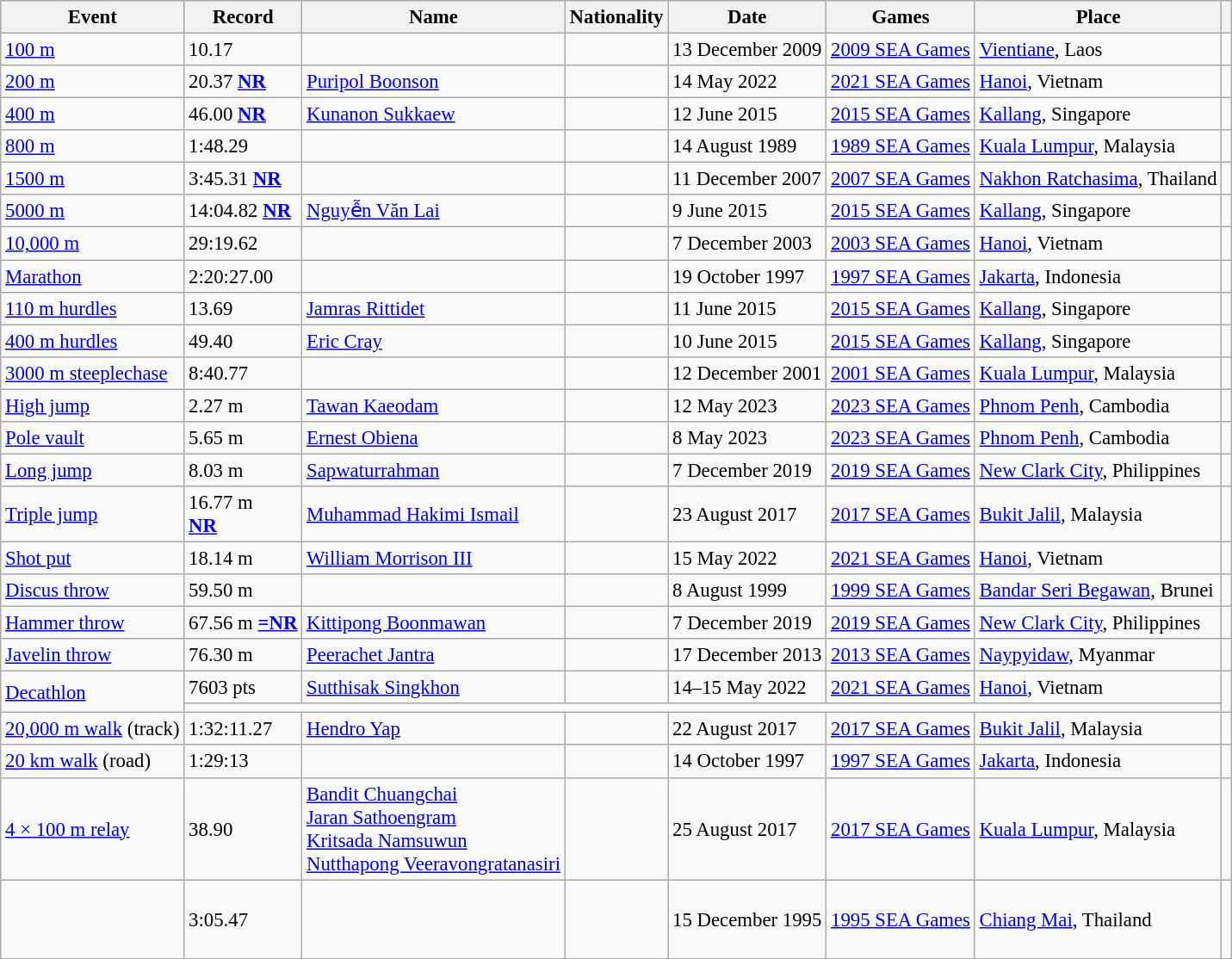<table class="wikitable" style="font-size:95%">
<tr>
<th>Event</th>
<th>Record</th>
<th>Name</th>
<th>Nationality</th>
<th>Date</th>
<th>Games</th>
<th>Place</th>
<th></th>
</tr>
<tr>
<td><a href='#'>100 m</a></td>
<td>10.17</td>
<td></td>
<td></td>
<td>13 December 2009</td>
<td><a href='#'>2009 SEA Games</a></td>
<td><a href='#'>Vientiane</a>, Laos</td>
<td></td>
</tr>
<tr>
<td><a href='#'>200 m</a></td>
<td>20.37 <strong><a href='#'>NR</a></strong></td>
<td><a href='#'>Puripol Boonson</a></td>
<td></td>
<td>14 May 2022</td>
<td><a href='#'>2021 SEA Games</a></td>
<td><a href='#'>Hanoi</a>, Vietnam</td>
<td></td>
</tr>
<tr>
<td><a href='#'>400 m</a></td>
<td>46.00 <strong><a href='#'>NR</a></strong></td>
<td><a href='#'>Kunanon Sukkaew</a></td>
<td></td>
<td>12 June 2015</td>
<td><a href='#'>2015 SEA Games</a></td>
<td><a href='#'>Kallang</a>, Singapore</td>
<td></td>
</tr>
<tr>
<td><a href='#'>800 m</a></td>
<td>1:48.29</td>
<td></td>
<td></td>
<td>14 August 1989</td>
<td><a href='#'>1989 SEA Games</a></td>
<td><a href='#'>Kuala Lumpur</a>, Malaysia</td>
<td></td>
</tr>
<tr>
<td><a href='#'>1500 m</a></td>
<td>3:45.31 <strong><a href='#'>NR</a></strong></td>
<td></td>
<td></td>
<td>11 December 2007</td>
<td><a href='#'>2007 SEA Games</a></td>
<td><a href='#'>Nakhon Ratchasima</a>, Thailand</td>
<td></td>
</tr>
<tr>
<td><a href='#'>5000 m</a></td>
<td>14:04.82 <strong><a href='#'>NR</a></strong></td>
<td><a href='#'>Nguyễn Văn Lai</a></td>
<td></td>
<td>9 June 2015</td>
<td><a href='#'>2015 SEA Games</a></td>
<td><a href='#'>Kallang</a>, Singapore</td>
<td></td>
</tr>
<tr>
<td><a href='#'>10,000 m</a></td>
<td>29:19.62</td>
<td></td>
<td></td>
<td>7 December 2003</td>
<td><a href='#'>2003 SEA Games</a></td>
<td><a href='#'>Hanoi</a>, Vietnam</td>
<td></td>
</tr>
<tr>
<td><a href='#'>Marathon</a></td>
<td>2:20:27.00</td>
<td></td>
<td></td>
<td>19 October 1997</td>
<td><a href='#'>1997 SEA Games</a></td>
<td><a href='#'>Jakarta</a>, Indonesia</td>
<td></td>
</tr>
<tr>
<td><a href='#'>110 m hurdles</a></td>
<td>13.69 </td>
<td><a href='#'>Jamras Rittidet</a></td>
<td></td>
<td>11 June 2015</td>
<td><a href='#'>2015 SEA Games</a></td>
<td><a href='#'>Kallang</a>, Singapore</td>
<td></td>
</tr>
<tr>
<td><a href='#'>400 m hurdles</a></td>
<td>49.40</td>
<td><a href='#'>Eric Cray</a></td>
<td></td>
<td>10 June 2015</td>
<td><a href='#'>2015 SEA Games</a></td>
<td><a href='#'>Kallang</a>, Singapore</td>
<td></td>
</tr>
<tr>
<td><a href='#'>3000 m steeplechase</a></td>
<td>8:40.77</td>
<td></td>
<td></td>
<td>12 December 2001</td>
<td><a href='#'>2001 SEA Games</a></td>
<td><a href='#'>Kuala Lumpur</a>, Malaysia</td>
<td></td>
</tr>
<tr>
<td><a href='#'>High jump</a></td>
<td>2.27 m</td>
<td><a href='#'>Tawan Kaeodam</a></td>
<td></td>
<td>12 May 2023</td>
<td><a href='#'>2023 SEA Games</a></td>
<td><a href='#'>Phnom Penh</a>, Cambodia</td>
<td></td>
</tr>
<tr>
<td><a href='#'>Pole vault</a></td>
<td>5.65 m</td>
<td><a href='#'>Ernest Obiena</a></td>
<td></td>
<td>8 May 2023</td>
<td><a href='#'>2023 SEA Games</a></td>
<td><a href='#'>Phnom Penh</a>, Cambodia</td>
<td></td>
</tr>
<tr>
<td><a href='#'>Long jump</a></td>
<td>8.03 m  </td>
<td><a href='#'>Sapwaturrahman</a></td>
<td></td>
<td>7 December 2019</td>
<td><a href='#'>2019 SEA Games</a></td>
<td><a href='#'>New Clark City</a>, Philippines</td>
<td></td>
</tr>
<tr>
<td><a href='#'>Triple jump</a></td>
<td>16.77 m <br><strong><a href='#'>NR</a></strong></td>
<td><a href='#'>Muhammad Hakimi Ismail</a></td>
<td></td>
<td>23 August 2017</td>
<td><a href='#'>2017 SEA Games</a></td>
<td><a href='#'>Bukit Jalil</a>, Malaysia</td>
<td></td>
</tr>
<tr>
<td><a href='#'>Shot put</a></td>
<td>18.14 m</td>
<td><a href='#'>William Morrison III</a></td>
<td></td>
<td>15 May 2022</td>
<td><a href='#'>2021 SEA Games</a></td>
<td><a href='#'>Hanoi</a>, Vietnam</td>
<td></td>
</tr>
<tr>
<td><a href='#'>Discus throw</a></td>
<td>59.50 m</td>
<td></td>
<td></td>
<td>8 August 1999</td>
<td><a href='#'>1999 SEA Games</a></td>
<td><a href='#'>Bandar Seri Begawan</a>, Brunei</td>
<td></td>
</tr>
<tr>
<td><a href='#'>Hammer throw</a></td>
<td>67.56 m <strong><a href='#'>=NR</a></strong></td>
<td><a href='#'>Kittipong Boonmawan</a></td>
<td></td>
<td>7 December 2019</td>
<td><a href='#'>2019 SEA Games</a></td>
<td><a href='#'>New Clark City</a>, Philippines</td>
<td></td>
</tr>
<tr>
<td><a href='#'>Javelin throw</a></td>
<td>76.30 m</td>
<td><a href='#'>Peerachet Jantra</a></td>
<td></td>
<td>17 December 2013</td>
<td><a href='#'>2013 SEA Games</a></td>
<td><a href='#'>Naypyidaw</a>, Myanmar</td>
<td></td>
</tr>
<tr>
<td rowspan=2><a href='#'>Decathlon</a></td>
<td>7603 pts </td>
<td><a href='#'>Sutthisak Singkhon</a></td>
<td></td>
<td>14–15 May 2022</td>
<td><a href='#'>2021 SEA Games</a></td>
<td><a href='#'>Hanoi</a>, Vietnam</td>
<td rowspan=2></td>
</tr>
<tr>
<td colspan=6></td>
</tr>
<tr>
<td><a href='#'>20,000 m walk</a> (track)</td>
<td>1:32:11.27</td>
<td><a href='#'>Hendro Yap</a></td>
<td></td>
<td>22 August 2017</td>
<td><a href='#'>2017 SEA Games</a></td>
<td><a href='#'>Bukit Jalil</a>, Malaysia</td>
<td></td>
</tr>
<tr>
<td><a href='#'>20 km walk</a> (road)</td>
<td>1:29:13</td>
<td></td>
<td></td>
<td>14 October 1997</td>
<td><a href='#'>1997 SEA Games</a></td>
<td><a href='#'>Jakarta</a>, Indonesia</td>
<td></td>
</tr>
<tr>
<td><a href='#'>4 × 100 m relay</a></td>
<td>38.90</td>
<td><a href='#'>Bandit Chuangchai</a><br><a href='#'>Jaran Sathoengram</a><br><a href='#'>Kritsada Namsuwun</a><br><a href='#'>Nutthapong Veeravongratanasiri</a></td>
<td></td>
<td>25 August 2017</td>
<td><a href='#'>2017 SEA Games</a></td>
<td><a href='#'>Kuala Lumpur</a>, Malaysia</td>
<td></td>
</tr>
<tr>
<td></td>
<td>3:05.47</td>
<td> <br>  <br>  <br> </td>
<td></td>
<td>15 December 1995</td>
<td><a href='#'>1995 SEA Games</a></td>
<td><a href='#'>Chiang Mai</a>, Thailand</td>
<td></td>
</tr>
</table>
